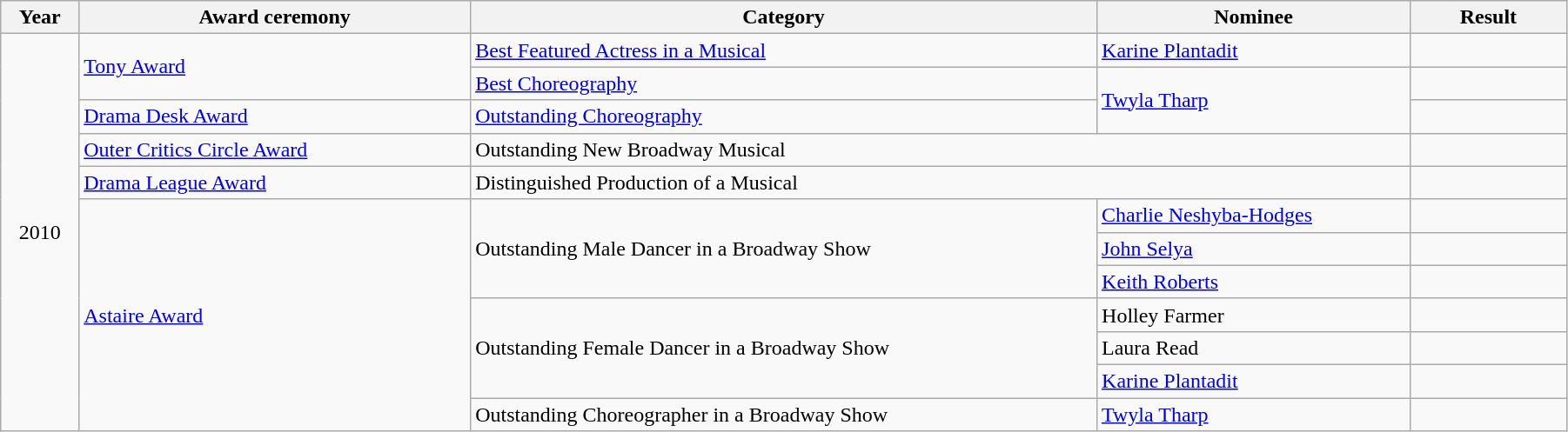<table class="wikitable" width="95%">
<tr>
<th width="5%">Year</th>
<th width="25%">Award ceremony</th>
<th width="40%">Category</th>
<th width="20%">Nominee</th>
<th width="10%">Result</th>
</tr>
<tr>
<td rowspan="12" align="center">2010</td>
<td rowspan="2"><a href='#'>Tony Award</a></td>
<td><a href='#'>Best Featured Actress in a Musical</a></td>
<td><a href='#'>Karine Plantadit</a></td>
<td></td>
</tr>
<tr>
<td><a href='#'>Best Choreography</a></td>
<td rowspan=2><a href='#'>Twyla Tharp</a></td>
<td></td>
</tr>
<tr>
<td><a href='#'>Drama Desk Award</a></td>
<td><a href='#'>Outstanding Choreography</a></td>
<td></td>
</tr>
<tr>
<td><a href='#'>Outer Critics Circle Award</a></td>
<td colspan=2>Outstanding New Broadway Musical</td>
<td></td>
</tr>
<tr>
<td><a href='#'>Drama League Award</a></td>
<td colspan=2>Distinguished Production of a Musical</td>
<td></td>
</tr>
<tr>
<td rowspan=7><a href='#'>Astaire Award</a></td>
<td rowspan=3>Outstanding Male Dancer in a Broadway Show</td>
<td><a href='#'>Charlie Neshyba-Hodges</a></td>
<td></td>
</tr>
<tr>
<td><a href='#'>John Selya</a></td>
<td></td>
</tr>
<tr>
<td><a href='#'>Keith Roberts</a></td>
<td></td>
</tr>
<tr>
<td rowspan=3>Outstanding Female Dancer in a Broadway Show</td>
<td>Holley Farmer</td>
<td></td>
</tr>
<tr>
<td>Laura Read</td>
<td></td>
</tr>
<tr>
<td><a href='#'>Karine Plantadit</a></td>
<td></td>
</tr>
<tr>
<td>Outstanding Choreographer in a Broadway Show</td>
<td><a href='#'>Twyla Tharp</a></td>
<td></td>
</tr>
</table>
